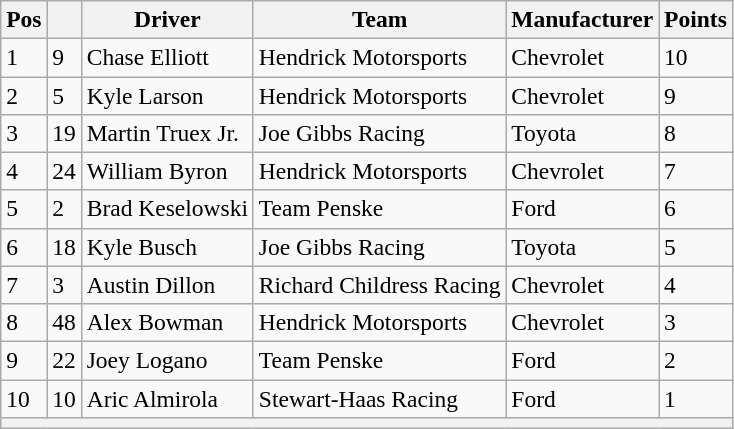<table class="wikitable" style="font-size:98%">
<tr>
<th>Pos</th>
<th></th>
<th>Driver</th>
<th>Team</th>
<th>Manufacturer</th>
<th>Points</th>
</tr>
<tr>
<td>1</td>
<td>9</td>
<td>Chase Elliott</td>
<td>Hendrick Motorsports</td>
<td>Chevrolet</td>
<td>10</td>
</tr>
<tr>
<td>2</td>
<td>5</td>
<td>Kyle Larson</td>
<td>Hendrick Motorsports</td>
<td>Chevrolet</td>
<td>9</td>
</tr>
<tr>
<td>3</td>
<td>19</td>
<td>Martin Truex Jr.</td>
<td>Joe Gibbs Racing</td>
<td>Toyota</td>
<td>8</td>
</tr>
<tr>
<td>4</td>
<td>24</td>
<td>William Byron</td>
<td>Hendrick Motorsports</td>
<td>Chevrolet</td>
<td>7</td>
</tr>
<tr>
<td>5</td>
<td>2</td>
<td>Brad Keselowski</td>
<td>Team Penske</td>
<td>Ford</td>
<td>6</td>
</tr>
<tr>
<td>6</td>
<td>18</td>
<td>Kyle Busch</td>
<td>Joe Gibbs Racing</td>
<td>Toyota</td>
<td>5</td>
</tr>
<tr>
<td>7</td>
<td>3</td>
<td>Austin Dillon</td>
<td>Richard Childress Racing</td>
<td>Chevrolet</td>
<td>4</td>
</tr>
<tr>
<td>8</td>
<td>48</td>
<td>Alex Bowman</td>
<td>Hendrick Motorsports</td>
<td>Chevrolet</td>
<td>3</td>
</tr>
<tr>
<td>9</td>
<td>22</td>
<td>Joey Logano</td>
<td>Team Penske</td>
<td>Ford</td>
<td>2</td>
</tr>
<tr>
<td>10</td>
<td>10</td>
<td>Aric Almirola</td>
<td>Stewart-Haas Racing</td>
<td>Ford</td>
<td>1</td>
</tr>
<tr>
<th colspan="6"></th>
</tr>
</table>
